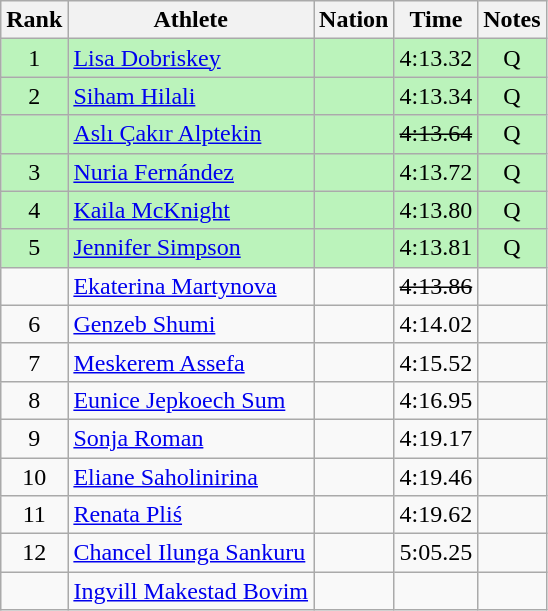<table class="wikitable sortable" style="text-align:center">
<tr>
<th>Rank</th>
<th>Athlete</th>
<th>Nation</th>
<th>Time</th>
<th>Notes</th>
</tr>
<tr bgcolor=bbf3bb>
<td>1</td>
<td align=left><a href='#'>Lisa Dobriskey</a></td>
<td align=left></td>
<td>4:13.32</td>
<td>Q</td>
</tr>
<tr bgcolor=bbf3bb>
<td>2</td>
<td align=left><a href='#'>Siham Hilali</a></td>
<td align=left></td>
<td>4:13.34</td>
<td>Q</td>
</tr>
<tr bgcolor=bbf3bb>
<td></td>
<td align=left><a href='#'>Aslı Çakır Alptekin</a></td>
<td align=left></td>
<td><s>4:13.64 </s></td>
<td>Q</td>
</tr>
<tr bgcolor=bbf3bb>
<td>3</td>
<td align=left><a href='#'>Nuria Fernández</a></td>
<td align=left></td>
<td>4:13.72</td>
<td>Q</td>
</tr>
<tr bgcolor=bbf3bb>
<td>4</td>
<td align=left><a href='#'>Kaila McKnight</a></td>
<td align=left></td>
<td>4:13.80</td>
<td>Q</td>
</tr>
<tr bgcolor=bbf3bb>
<td>5</td>
<td align=left><a href='#'>Jennifer Simpson</a></td>
<td align=left></td>
<td>4:13.81</td>
<td>Q</td>
</tr>
<tr>
<td></td>
<td align=left><a href='#'>Ekaterina Martynova</a></td>
<td align=left></td>
<td><s>4:13.86</s></td>
<td></td>
</tr>
<tr>
<td>6</td>
<td align=left><a href='#'>Genzeb Shumi</a></td>
<td align=left></td>
<td>4:14.02</td>
<td></td>
</tr>
<tr>
<td>7</td>
<td align=left><a href='#'>Meskerem Assefa</a></td>
<td align=left></td>
<td>4:15.52</td>
<td></td>
</tr>
<tr>
<td>8</td>
<td align=left><a href='#'>Eunice Jepkoech Sum</a></td>
<td align=left></td>
<td>4:16.95</td>
<td></td>
</tr>
<tr>
<td>9</td>
<td align=left><a href='#'>Sonja Roman</a></td>
<td align=left></td>
<td>4:19.17</td>
<td></td>
</tr>
<tr>
<td>10</td>
<td align=left><a href='#'>Eliane Saholinirina</a></td>
<td align=left></td>
<td>4:19.46</td>
<td></td>
</tr>
<tr>
<td>11</td>
<td align=left><a href='#'>Renata Pliś</a></td>
<td align=left></td>
<td>4:19.62</td>
<td></td>
</tr>
<tr>
<td>12</td>
<td align=left><a href='#'>Chancel Ilunga Sankuru</a></td>
<td align=left></td>
<td>5:05.25</td>
<td></td>
</tr>
<tr>
<td></td>
<td align=left><a href='#'>Ingvill Makestad Bovim</a></td>
<td align=left></td>
<td></td>
<td></td>
</tr>
</table>
